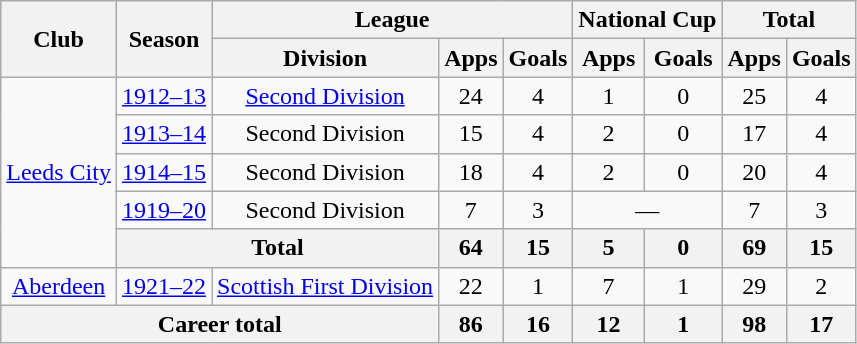<table class="wikitable" style="text-align: center;">
<tr>
<th rowspan="2">Club</th>
<th rowspan="2">Season</th>
<th colspan="3">League</th>
<th colspan="2">National Cup</th>
<th colspan="2">Total</th>
</tr>
<tr>
<th>Division</th>
<th>Apps</th>
<th>Goals</th>
<th>Apps</th>
<th>Goals</th>
<th>Apps</th>
<th>Goals</th>
</tr>
<tr>
<td rowspan="5"><a href='#'>Leeds City</a></td>
<td><a href='#'>1912–13</a></td>
<td><a href='#'>Second Division</a></td>
<td>24</td>
<td>4</td>
<td>1</td>
<td>0</td>
<td>25</td>
<td>4</td>
</tr>
<tr>
<td><a href='#'>1913–14</a></td>
<td>Second Division</td>
<td>15</td>
<td>4</td>
<td>2</td>
<td>0</td>
<td>17</td>
<td>4</td>
</tr>
<tr>
<td><a href='#'>1914–15</a></td>
<td>Second Division</td>
<td>18</td>
<td>4</td>
<td>2</td>
<td>0</td>
<td>20</td>
<td>4</td>
</tr>
<tr>
<td><a href='#'>1919–20</a></td>
<td>Second Division</td>
<td>7</td>
<td>3</td>
<td colspan="2">—</td>
<td>7</td>
<td>3</td>
</tr>
<tr>
<th colspan="2">Total</th>
<th>64</th>
<th>15</th>
<th>5</th>
<th>0</th>
<th>69</th>
<th>15</th>
</tr>
<tr>
<td><a href='#'>Aberdeen</a></td>
<td><a href='#'>1921–22</a></td>
<td><a href='#'>Scottish First Division</a></td>
<td>22</td>
<td>1</td>
<td>7</td>
<td>1</td>
<td>29</td>
<td>2</td>
</tr>
<tr>
<th colspan="3">Career total</th>
<th>86</th>
<th>16</th>
<th>12</th>
<th>1</th>
<th>98</th>
<th>17</th>
</tr>
</table>
